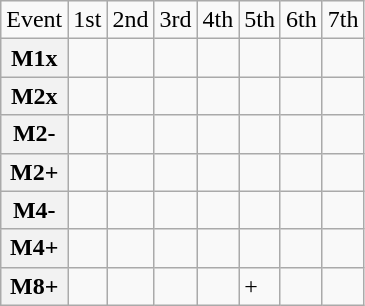<table class="wikitable">
<tr>
<td>Event</td>
<td>1st</td>
<td>2nd</td>
<td>3rd</td>
<td>4th</td>
<td>5th</td>
<td>6th</td>
<td>7th</td>
</tr>
<tr>
<th>M1x</th>
<td></td>
<td></td>
<td></td>
<td></td>
<td></td>
<td></td>
<td></td>
</tr>
<tr>
<th>M2x</th>
<td></td>
<td></td>
<td></td>
<td></td>
<td></td>
<td></td>
<td></td>
</tr>
<tr>
<th>M2-</th>
<td></td>
<td></td>
<td></td>
<td></td>
<td></td>
<td></td>
<td></td>
</tr>
<tr>
<th>M2+</th>
<td></td>
<td></td>
<td></td>
<td></td>
<td></td>
<td></td>
<td></td>
</tr>
<tr>
<th>M4-</th>
<td></td>
<td></td>
<td></td>
<td></td>
<td></td>
<td></td>
<td></td>
</tr>
<tr>
<th>M4+</th>
<td></td>
<td></td>
<td></td>
<td></td>
<td></td>
<td></td>
<td></td>
</tr>
<tr>
<th>M8+</th>
<td></td>
<td></td>
<td></td>
<td></td>
<td>+</td>
<td></td>
<td></td>
</tr>
</table>
